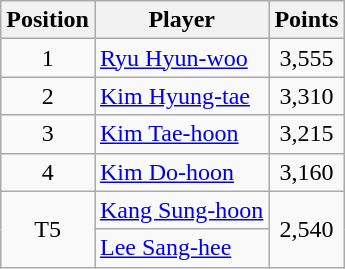<table class="wikitable">
<tr>
<th>Position</th>
<th>Player</th>
<th>Points</th>
</tr>
<tr>
<td align=center>1</td>
<td> <a href='#'>Ryu Hyun-woo</a></td>
<td align=center>3,555</td>
</tr>
<tr>
<td align=center>2</td>
<td> <a href='#'>Kim Hyung-tae</a></td>
<td align=center>3,310</td>
</tr>
<tr>
<td align=center>3</td>
<td> <a href='#'>Kim Tae-hoon</a></td>
<td align=center>3,215</td>
</tr>
<tr>
<td align=center>4</td>
<td> <a href='#'>Kim Do-hoon</a></td>
<td align=center>3,160</td>
</tr>
<tr>
<td rowspan=2 align=center>T5</td>
<td> <a href='#'>Kang Sung-hoon</a></td>
<td rowspan=2 align=center>2,540</td>
</tr>
<tr>
<td> <a href='#'>Lee Sang-hee</a></td>
</tr>
</table>
